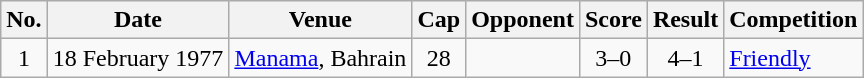<table class="wikitable sortable">
<tr>
<th>No.</th>
<th>Date</th>
<th>Venue</th>
<th>Cap</th>
<th>Opponent</th>
<th>Score</th>
<th>Result</th>
<th>Competition</th>
</tr>
<tr>
<td align="center">1</td>
<td>18 February 1977</td>
<td><a href='#'>Manama</a>, Bahrain</td>
<td align="center">28</td>
<td></td>
<td align="center">3–0</td>
<td align=center>4–1</td>
<td><a href='#'>Friendly</a></td>
</tr>
</table>
